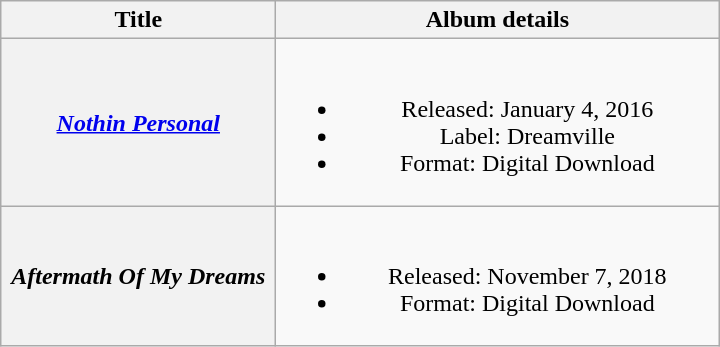<table class="wikitable plainrowheaders" style="text-align:center;">
<tr>
<th scope="col" style="width:11em;">Title</th>
<th scope="col" style="width:18em;">Album details</th>
</tr>
<tr>
<th scope="row"><em><a href='#'>Nothin Personal</a></em></th>
<td><br><ul><li>Released: January 4, 2016</li><li>Label: Dreamville</li><li>Format: Digital Download</li></ul></td>
</tr>
<tr>
<th scope="row"><em>Aftermath Of My Dreams</em> </th>
<td><br><ul><li>Released: November 7, 2018</li><li>Format: Digital Download</li></ul></td>
</tr>
</table>
